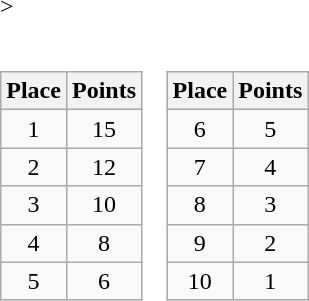<table border=0 cellpadding=0 cellspacing=0>>
<tr>
<td><br><table class="wikitable">
<tr align="center">
<th>Place</th>
<th>Points</th>
</tr>
<tr align="center">
<td>1</td>
<td>15</td>
</tr>
<tr align="center">
<td>2</td>
<td>12</td>
</tr>
<tr align="center">
<td>3</td>
<td>10</td>
</tr>
<tr align="center">
<td>4</td>
<td>8</td>
</tr>
<tr align="center">
<td>5</td>
<td>6</td>
</tr>
</table>
</td>
<td><br><table class="wikitable">
<tr align="center">
<th>Place</th>
<th>Points</th>
</tr>
<tr align="center">
<td>6</td>
<td>5</td>
</tr>
<tr align="center">
<td>7</td>
<td>4</td>
</tr>
<tr align="center">
<td>8</td>
<td>3</td>
</tr>
<tr align="center">
<td>9</td>
<td>2</td>
</tr>
<tr align="center">
<td>10</td>
<td>1</td>
</tr>
</table>
</td>
</tr>
</table>
